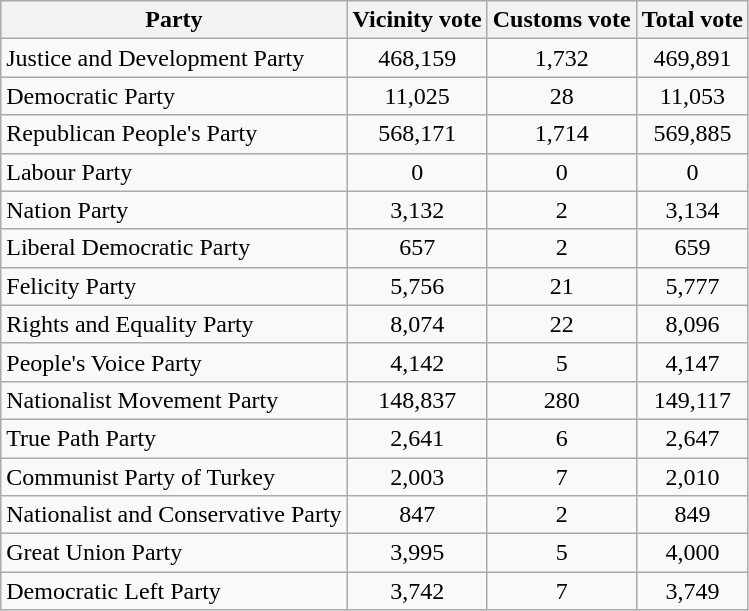<table class="wikitable sortable">
<tr>
<th style="text-align:center;">Party</th>
<th style="text-align:center;">Vicinity vote</th>
<th style="text-align:center;">Customs vote</th>
<th style="text-align:center;">Total vote</th>
</tr>
<tr>
<td>Justice and Development Party</td>
<td style="text-align:center;">468,159</td>
<td style="text-align:center;">1,732</td>
<td style="text-align:center;">469,891</td>
</tr>
<tr>
<td>Democratic Party</td>
<td style="text-align:center;">11,025</td>
<td style="text-align:center;">28</td>
<td style="text-align:center;">11,053</td>
</tr>
<tr>
<td>Republican People's Party</td>
<td style="text-align:center;">568,171</td>
<td style="text-align:center;">1,714</td>
<td style="text-align:center;">569,885</td>
</tr>
<tr>
<td>Labour Party</td>
<td style="text-align:center;">0</td>
<td style="text-align:center;">0</td>
<td style="text-align:center;">0</td>
</tr>
<tr>
<td>Nation Party</td>
<td style="text-align:center;">3,132</td>
<td style="text-align:center;">2</td>
<td style="text-align:center;">3,134</td>
</tr>
<tr>
<td>Liberal Democratic Party</td>
<td style="text-align:center;">657</td>
<td style="text-align:center;">2</td>
<td style="text-align:center;">659</td>
</tr>
<tr>
<td>Felicity Party</td>
<td style="text-align:center;">5,756</td>
<td style="text-align:center;">21</td>
<td style="text-align:center;">5,777</td>
</tr>
<tr>
<td>Rights and Equality Party</td>
<td style="text-align:center;">8,074</td>
<td style="text-align:center;">22</td>
<td style="text-align:center;">8,096</td>
</tr>
<tr>
<td>People's Voice Party</td>
<td style="text-align:center;">4,142</td>
<td style="text-align:center;">5</td>
<td style="text-align:center;">4,147</td>
</tr>
<tr>
<td>Nationalist Movement Party</td>
<td style="text-align:center;">148,837</td>
<td style="text-align:center;">280</td>
<td style="text-align:center;">149,117</td>
</tr>
<tr>
<td>True Path Party</td>
<td style="text-align:center;">2,641</td>
<td style="text-align:center;">6</td>
<td style="text-align:center;">2,647</td>
</tr>
<tr>
<td>Communist Party of Turkey</td>
<td style="text-align:center;">2,003</td>
<td style="text-align:center;">7</td>
<td style="text-align:center;">2,010</td>
</tr>
<tr>
<td>Nationalist and Conservative Party</td>
<td style="text-align:center;">847</td>
<td style="text-align:center;">2</td>
<td style="text-align:center;">849</td>
</tr>
<tr>
<td>Great Union Party</td>
<td style="text-align:center;">3,995</td>
<td style="text-align:center;">5</td>
<td style="text-align:center;">4,000</td>
</tr>
<tr>
<td>Democratic Left Party</td>
<td style="text-align:center;">3,742</td>
<td style="text-align:center;">7</td>
<td style="text-align:center;">3,749</td>
</tr>
</table>
